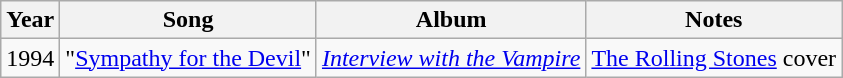<table class="wikitable">
<tr>
<th>Year</th>
<th>Song</th>
<th>Album</th>
<th>Notes</th>
</tr>
<tr>
<td>1994</td>
<td>"<a href='#'>Sympathy for the Devil</a>"</td>
<td><em><a href='#'>Interview with the Vampire</a></em></td>
<td><a href='#'>The Rolling Stones</a> cover</td>
</tr>
</table>
